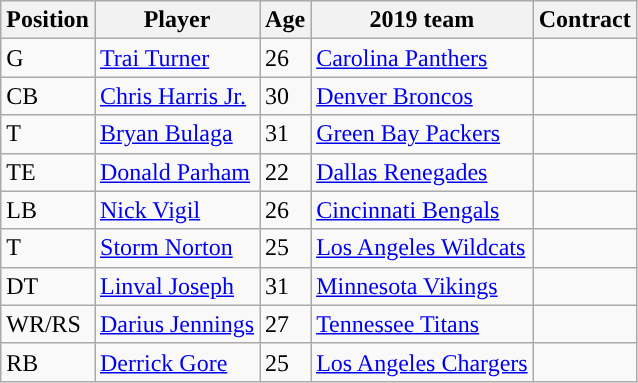<table class="wikitable">
<tr>
<th>Position</th>
<th>Player</th>
<th>Age</th>
<th>2019 team</th>
<th>Contract</th>
</tr>
<tr>
<td>G</td>
<td><a href='#'>Trai Turner</a></td>
<td>26</td>
<td><a href='#'>Carolina Panthers</a></td>
<td></td>
</tr>
<tr>
<td>CB</td>
<td><a href='#'>Chris Harris Jr.</a></td>
<td>30</td>
<td><a href='#'>Denver Broncos</a></td>
<td></td>
</tr>
<tr>
<td>T</td>
<td><a href='#'>Bryan Bulaga</a></td>
<td>31</td>
<td><a href='#'>Green Bay Packers</a></td>
<td></td>
</tr>
<tr>
<td>TE</td>
<td><a href='#'>Donald Parham</a></td>
<td>22</td>
<td><a href='#'>Dallas Renegades</a></td>
<td></td>
</tr>
<tr>
<td>LB</td>
<td><a href='#'>Nick Vigil</a></td>
<td>26</td>
<td><a href='#'>Cincinnati Bengals</a></td>
<td></td>
</tr>
<tr>
<td>T</td>
<td><a href='#'>Storm Norton</a></td>
<td>25</td>
<td><a href='#'>Los Angeles Wildcats</a></td>
<td></td>
</tr>
<tr>
<td>DT</td>
<td><a href='#'>Linval Joseph</a></td>
<td>31</td>
<td><a href='#'>Minnesota Vikings</a></td>
<td></td>
</tr>
<tr>
<td>WR/RS</td>
<td><a href='#'>Darius Jennings</a></td>
<td>27</td>
<td><a href='#'>Tennessee Titans</a></td>
<td></td>
</tr>
<tr>
<td>RB</td>
<td><a href='#'>Derrick Gore</a></td>
<td>25</td>
<td><a href='#'>Los Angeles Chargers</a></td>
<td></td>
</tr>
</table>
